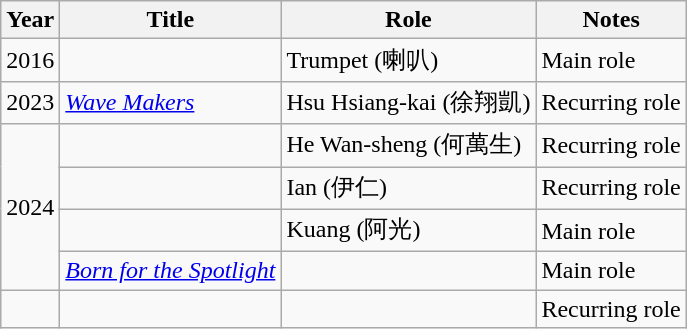<table class="wikitable">
<tr>
<th>Year</th>
<th>Title</th>
<th>Role</th>
<th>Notes</th>
</tr>
<tr>
<td>2016</td>
<td><em></em></td>
<td>Trumpet (喇叭)</td>
<td>Main role</td>
</tr>
<tr>
<td>2023</td>
<td><em><a href='#'>Wave Makers</a></em></td>
<td>Hsu Hsiang-kai (徐翔凱)</td>
<td>Recurring role</td>
</tr>
<tr>
<td rowspan="4">2024</td>
<td><em></em></td>
<td>He Wan-sheng (何萬生)</td>
<td>Recurring role</td>
</tr>
<tr>
<td><em></em></td>
<td>Ian (伊仁)</td>
<td>Recurring role</td>
</tr>
<tr>
<td><em></em></td>
<td>Kuang (阿光)</td>
<td>Main role</td>
</tr>
<tr>
<td><em><a href='#'>Born for the Spotlight</a></em></td>
<td></td>
<td>Main role</td>
</tr>
<tr>
<td></td>
<td></td>
<td></td>
<td>Recurring role</td>
</tr>
</table>
